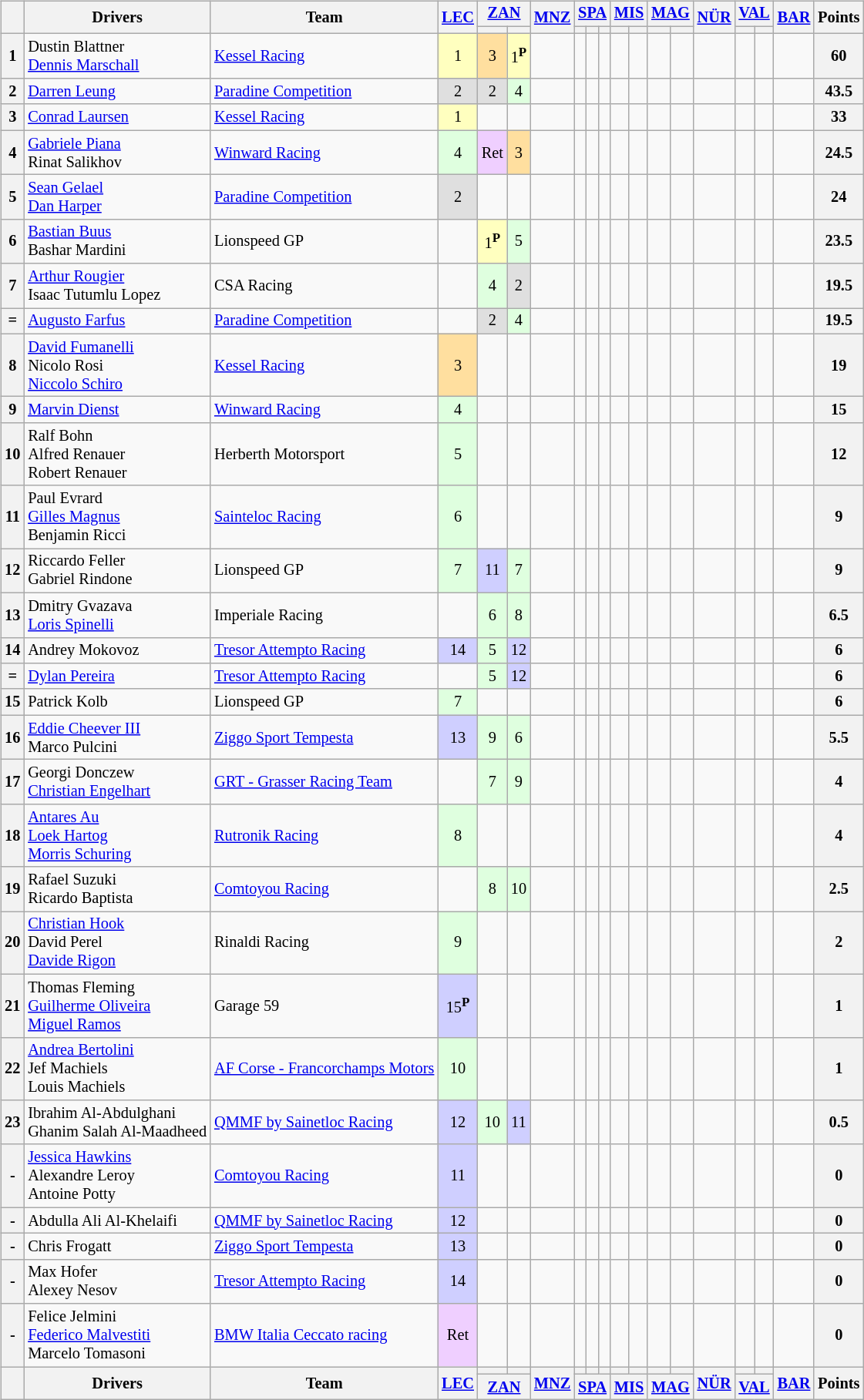<table>
<tr>
<td><br><table class="wikitable" style="font-size:85%; text-align:center;">
<tr>
<th rowspan="2"></th>
<th rowspan="2">Drivers</th>
<th rowspan="2">Team</th>
<th rowspan="2"><a href='#'>LEC</a><br></th>
<th colspan="2"><a href='#'>ZAN</a><br></th>
<th rowspan="2"><a href='#'>MNZ</a><br></th>
<th colspan="3"><a href='#'>SPA</a><br></th>
<th colspan="2"><a href='#'>MIS</a><br></th>
<th colspan="2"><a href='#'>MAG</a><br></th>
<th rowspan="2"><a href='#'>NÜR</a><br></th>
<th colspan="2"><a href='#'>VAL</a><br></th>
<th rowspan="2"><a href='#'>BAR</a><br></th>
<th rowspan="2">Points</th>
</tr>
<tr>
<th></th>
<th></th>
<th></th>
<th></th>
<th></th>
<th></th>
<th></th>
<th></th>
<th></th>
<th></th>
<th></th>
</tr>
<tr>
<th>1</th>
<td align="left"> Dustin Blattner<br> <a href='#'>Dennis Marschall</a></td>
<td align="left"> <a href='#'>Kessel Racing</a></td>
<td style="background:#FFFFBF;">1</td>
<td style="background:#FFDF9F;">3</td>
<td style="background:#FFFFBF;">1<sup><strong>P</strong></sup></td>
<td style="background:#;"></td>
<td style="background:#;"></td>
<td style="background:#;"></td>
<td style="background:#;"></td>
<td style="background:#;"></td>
<td style="background:#;"></td>
<td style="background:#;"></td>
<td style="background:#;"></td>
<td style="background:#;"></td>
<td style="background:#;"></td>
<td style="background:#;"></td>
<td style="background:#;"></td>
<th>60</th>
</tr>
<tr>
<th>2</th>
<td align="left"> <a href='#'>Darren Leung</a></td>
<td align="left"> <a href='#'>Paradine Competition</a></td>
<td style="background:#DFDFDF;">2</td>
<td style="background:#DFDFDF;">2</td>
<td style="background:#DFFFDF;">4</td>
<td style="background:#;"></td>
<td style="background:#;"></td>
<td style="background:#;"></td>
<td style="background:#;"></td>
<td style="background:#;"></td>
<td style="background:#;"></td>
<td style="background:#;"></td>
<td style="background:#;"></td>
<td style="background:#;"></td>
<td style="background:#;"></td>
<td style="background:#;"></td>
<td style="background:#;"></td>
<th>43.5</th>
</tr>
<tr>
<th>3</th>
<td align="left"> <a href='#'>Conrad Laursen</a></td>
<td align="left"> <a href='#'>Kessel Racing</a></td>
<td style="background:#FFFFBF;">1</td>
<td style="background:#;"></td>
<td style="background:#;"></td>
<td style="background:#;"></td>
<td style="background:#;"></td>
<td style="background:#;"></td>
<td style="background:#;"></td>
<td style="background:#;"></td>
<td style="background:#;"></td>
<td style="background:#;"></td>
<td style="background:#;"></td>
<td style="background:#;"></td>
<td style="background:#;"></td>
<td style="background:#;"></td>
<td style="background:#;"></td>
<th>33</th>
</tr>
<tr>
<th>4</th>
<td align="left"> <a href='#'>Gabriele Piana</a><br> Rinat Salikhov</td>
<td align="left"> <a href='#'>Winward Racing</a></td>
<td style="background:#DFFFDF;">4</td>
<td style="background:#EFCFFF;">Ret</td>
<td style="background:#FFDF9F;">3</td>
<td style="background:#;"></td>
<td style="background:#;"></td>
<td style="background:#;"></td>
<td style="background:#;"></td>
<td style="background:#;"></td>
<td style="background:#;"></td>
<td style="background:#;"></td>
<td style="background:#;"></td>
<td style="background:#;"></td>
<td style="background:#;"></td>
<td style="background:#;"></td>
<td style="background:#;"></td>
<th>24.5</th>
</tr>
<tr>
<th>5</th>
<td align="left"> <a href='#'>Sean Gelael</a><br> <a href='#'>Dan Harper</a></td>
<td align="left"> <a href='#'>Paradine Competition</a></td>
<td style="background:#DFDFDF;">2</td>
<td style="background:#;"></td>
<td style="background:#;"></td>
<td style="background:#;"></td>
<td style="background:#;"></td>
<td style="background:#;"></td>
<td style="background:#;"></td>
<td style="background:#;"></td>
<td style="background:#;"></td>
<td style="background:#;"></td>
<td style="background:#;"></td>
<td style="background:#;"></td>
<td style="background:#;"></td>
<td style="background:#;"></td>
<td style="background:#;"></td>
<th>24</th>
</tr>
<tr>
<th>6</th>
<td align="left"> <a href='#'>Bastian Buus</a><br> Bashar Mardini</td>
<td align="left"> Lionspeed GP</td>
<td style="background:#;"></td>
<td style="background:#FFFFBF;">1<sup><strong>P</strong></sup></td>
<td style="background:#DFFFDF;">5</td>
<td style="background:#;"></td>
<td style="background:#;"></td>
<td style="background:#;"></td>
<td style="background:#;"></td>
<td style="background:#;"></td>
<td style="background:#;"></td>
<td style="background:#;"></td>
<td style="background:#;"></td>
<td style="background:#;"></td>
<td style="background:#;"></td>
<td style="background:#;"></td>
<td style="background:#;"></td>
<th>23.5</th>
</tr>
<tr>
<th>7</th>
<td align="left"> <a href='#'>Arthur Rougier</a><br> Isaac Tutumlu Lopez</td>
<td align="left"> CSA Racing</td>
<td style="background:#;"></td>
<td style="background:#DFFFDF;">4</td>
<td style="background:#DFDFDF;">2</td>
<td style="background:#;"></td>
<td style="background:#;"></td>
<td style="background:#;"></td>
<td style="background:#;"></td>
<td style="background:#;"></td>
<td style="background:#;"></td>
<td style="background:#;"></td>
<td style="background:#;"></td>
<td style="background:#;"></td>
<td style="background:#;"></td>
<td style="background:#;"></td>
<td style="background:#;"></td>
<th>19.5</th>
</tr>
<tr>
<th>=</th>
<td align="left"> <a href='#'>Augusto Farfus</a></td>
<td align="left"> <a href='#'>Paradine Competition</a></td>
<td style="background:#;"></td>
<td style="background:#DFDFDF;">2</td>
<td style="background:#DFFFDF;">4</td>
<td style="background:#;"></td>
<td style="background:#;"></td>
<td style="background:#;"></td>
<td style="background:#;"></td>
<td style="background:#;"></td>
<td style="background:#;"></td>
<td style="background:#;"></td>
<td style="background:#;"></td>
<td style="background:#;"></td>
<td style="background:#;"></td>
<td style="background:#;"></td>
<td style="background:#;"></td>
<th>19.5</th>
</tr>
<tr>
<th>8</th>
<td align="left"> <a href='#'>David Fumanelli</a><br> Nicolo Rosi<br> <a href='#'>Niccolo Schiro</a></td>
<td align="left"> <a href='#'>Kessel Racing</a></td>
<td style="background:#FFDF9F;">3</td>
<td style="background:#;"></td>
<td style="background:#;"></td>
<td style="background:#;"></td>
<td style="background:#;"></td>
<td style="background:#;"></td>
<td style="background:#;"></td>
<td style="background:#;"></td>
<td style="background:#;"></td>
<td style="background:#;"></td>
<td style="background:#;"></td>
<td style="background:#;"></td>
<td style="background:#;"></td>
<td style="background:#;"></td>
<td style="background:#;"></td>
<th>19</th>
</tr>
<tr>
<th>9</th>
<td align="left"> <a href='#'>Marvin Dienst</a></td>
<td align="left"> <a href='#'>Winward Racing</a></td>
<td style="background:#DFFFDF;">4</td>
<td style="background:#;"></td>
<td style="background:#;"></td>
<td style="background:#;"></td>
<td style="background:#;"></td>
<td style="background:#;"></td>
<td style="background:#;"></td>
<td style="background:#;"></td>
<td style="background:#;"></td>
<td style="background:#;"></td>
<td style="background:#;"></td>
<td style="background:#;"></td>
<td style="background:#;"></td>
<td style="background:#;"></td>
<td style="background:#;"></td>
<th>15</th>
</tr>
<tr>
<th>10</th>
<td align="left"> Ralf Bohn<br> Alfred Renauer<br> Robert Renauer</td>
<td align="left"> Herberth Motorsport</td>
<td style="background:#DFFFDF;">5</td>
<td style="background:#;"></td>
<td style="background:#;"></td>
<td style="background:#;"></td>
<td style="background:#;"></td>
<td style="background:#;"></td>
<td style="background:#;"></td>
<td style="background:#;"></td>
<td style="background:#;"></td>
<td style="background:#;"></td>
<td style="background:#;"></td>
<td style="background:#;"></td>
<td style="background:#;"></td>
<td style="background:#;"></td>
<td style="background:#;"></td>
<th>12</th>
</tr>
<tr>
<th>11</th>
<td align="left"> Paul Evrard<br> <a href='#'>Gilles Magnus</a><br> Benjamin Ricci</td>
<td align="left"> <a href='#'>Sainteloc Racing</a></td>
<td style="background:#DFFFDF;">6</td>
<td style="background:#;"></td>
<td style="background:#;"></td>
<td style="background:#;"></td>
<td style="background:#;"></td>
<td style="background:#;"></td>
<td style="background:#;"></td>
<td style="background:#;"></td>
<td style="background:#;"></td>
<td style="background:#;"></td>
<td style="background:#;"></td>
<td style="background:#;"></td>
<td style="background:#;"></td>
<td style="background:#;"></td>
<td style="background:#;"></td>
<th>9</th>
</tr>
<tr>
<th>12</th>
<td align="left"> Riccardo Feller<br> Gabriel Rindone</td>
<td align="left"> Lionspeed GP</td>
<td style="background:#DFFFDF;">7</td>
<td style="background:#CFCFFF;">11</td>
<td style="background:#DFFFDF;">7</td>
<td style="background:#;"></td>
<td style="background:#;"></td>
<td style="background:#;"></td>
<td style="background:#;"></td>
<td style="background:#;"></td>
<td style="background:#;"></td>
<td style="background:#;"></td>
<td style="background:#;"></td>
<td style="background:#;"></td>
<td style="background:#;"></td>
<td style="background:#;"></td>
<td style="background:#;"></td>
<th>9</th>
</tr>
<tr>
<th>13</th>
<td align="left"> Dmitry Gvazava<br> <a href='#'>Loris Spinelli</a></td>
<td align="left"> Imperiale Racing</td>
<td style="background:#;"></td>
<td style="background:#DFFFDF;">6</td>
<td style="background:#DFFFDF;">8</td>
<td style="background:#;"></td>
<td style="background:#;"></td>
<td style="background:#;"></td>
<td style="background:#;"></td>
<td style="background:#;"></td>
<td style="background:#;"></td>
<td style="background:#;"></td>
<td style="background:#;"></td>
<td style="background:#;"></td>
<td style="background:#;"></td>
<td style="background:#;"></td>
<td style="background:#;"></td>
<th>6.5</th>
</tr>
<tr>
<th>14</th>
<td align="left"> Andrey Mokovoz</td>
<td align="left"> <a href='#'>Tresor Attempto Racing</a></td>
<td style="background:#CFCFFF;">14</td>
<td style="background:#DFFFDF;">5</td>
<td style="background:#CFCFFF;">12</td>
<td style="background:#;"></td>
<td style="background:#;"></td>
<td style="background:#;"></td>
<td style="background:#;"></td>
<td style="background:#;"></td>
<td style="background:#;"></td>
<td style="background:#;"></td>
<td style="background:#;"></td>
<td style="background:#;"></td>
<td style="background:#;"></td>
<td style="background:#;"></td>
<td style="background:#;"></td>
<th>6</th>
</tr>
<tr>
<th>=</th>
<td align="left"> <a href='#'>Dylan Pereira</a></td>
<td align="left"> <a href='#'>Tresor Attempto Racing</a></td>
<td style="background:#;"></td>
<td style="background:#DFFFDF;">5</td>
<td style="background:#CFCFFF;">12</td>
<td style="background:#;"></td>
<td style="background:#;"></td>
<td style="background:#;"></td>
<td style="background:#;"></td>
<td style="background:#;"></td>
<td style="background:#;"></td>
<td style="background:#;"></td>
<td style="background:#;"></td>
<td style="background:#;"></td>
<td style="background:#;"></td>
<td style="background:#;"></td>
<td style="background:#;"></td>
<th>6</th>
</tr>
<tr>
<th>15</th>
<td align="left"> Patrick Kolb</td>
<td align="left"> Lionspeed GP</td>
<td style="background:#DFFFDF;">7</td>
<td style="background:#;"></td>
<td style="background:#;"></td>
<td style="background:#;"></td>
<td style="background:#;"></td>
<td style="background:#;"></td>
<td style="background:#;"></td>
<td style="background:#;"></td>
<td style="background:#;"></td>
<td style="background:#;"></td>
<td style="background:#;"></td>
<td style="background:#;"></td>
<td style="background:#;"></td>
<td style="background:#;"></td>
<td style="background:#;"></td>
<th>6</th>
</tr>
<tr>
<th>16</th>
<td align="left"> <a href='#'>Eddie Cheever III</a><br> Marco Pulcini</td>
<td align="left"> <a href='#'>Ziggo Sport Tempesta</a></td>
<td style="background:#CFCFFF;">13</td>
<td style="background:#DFFFDF;">9</td>
<td style="background:#DFFFDF;">6</td>
<td style="background:#;"></td>
<td style="background:#;"></td>
<td style="background:#;"></td>
<td style="background:#;"></td>
<td style="background:#;"></td>
<td style="background:#;"></td>
<td style="background:#;"></td>
<td style="background:#;"></td>
<td style="background:#;"></td>
<td style="background:#;"></td>
<td style="background:#;"></td>
<td style="background:#;"></td>
<th>5.5</th>
</tr>
<tr>
<th>17</th>
<td align="left"> Georgi Donczew<br> <a href='#'>Christian Engelhart</a></td>
<td align="left"> <a href='#'>GRT - Grasser Racing Team</a></td>
<td style="background:#;"></td>
<td style="background:#DFFFDF;">7</td>
<td style="background:#DFFFDF;">9</td>
<td style="background:#;"></td>
<td style="background:#;"></td>
<td style="background:#;"></td>
<td style="background:#;"></td>
<td style="background:#;"></td>
<td style="background:#;"></td>
<td style="background:#;"></td>
<td style="background:#;"></td>
<td style="background:#;"></td>
<td style="background:#;"></td>
<td style="background:#;"></td>
<td style="background:#;"></td>
<th>4</th>
</tr>
<tr>
<th>18</th>
<td align="left"> <a href='#'>Antares Au</a><br> <a href='#'>Loek Hartog</a><br> <a href='#'>Morris Schuring</a></td>
<td align="left"> <a href='#'>Rutronik Racing</a></td>
<td style="background:#DFFFDF;">8</td>
<td style="background:#;"></td>
<td style="background:#;"></td>
<td style="background:#;"></td>
<td style="background:#;"></td>
<td style="background:#;"></td>
<td style="background:#;"></td>
<td style="background:#;"></td>
<td style="background:#;"></td>
<td style="background:#;"></td>
<td style="background:#;"></td>
<td style="background:#;"></td>
<td style="background:#;"></td>
<td style="background:#;"></td>
<td style="background:#;"></td>
<th>4</th>
</tr>
<tr>
<th>19</th>
<td align="left"> Rafael Suzuki<br> Ricardo Baptista</td>
<td align="left"> <a href='#'>Comtoyou Racing</a></td>
<td style="background:#;"></td>
<td style="background:#DFFFDF;">8</td>
<td style="background:#DFFFDF;">10</td>
<td style="background:#;"></td>
<td style="background:#;"></td>
<td style="background:#;"></td>
<td style="background:#;"></td>
<td style="background:#;"></td>
<td style="background:#;"></td>
<td style="background:#;"></td>
<td style="background:#;"></td>
<td style="background:#;"></td>
<td style="background:#;"></td>
<td style="background:#;"></td>
<td style="background:#;"></td>
<th>2.5</th>
</tr>
<tr>
<th>20</th>
<td align="left"> <a href='#'>Christian Hook</a><br> David Perel<br> <a href='#'>Davide Rigon</a></td>
<td align="left"> Rinaldi Racing</td>
<td style="background:#DFFFDF;">9</td>
<td style="background:#;"></td>
<td style="background:#;"></td>
<td style="background:#;"></td>
<td style="background:#;"></td>
<td style="background:#;"></td>
<td style="background:#;"></td>
<td style="background:#;"></td>
<td style="background:#;"></td>
<td style="background:#;"></td>
<td style="background:#;"></td>
<td style="background:#;"></td>
<td style="background:#;"></td>
<td style="background:#;"></td>
<td style="background:#;"></td>
<th>2</th>
</tr>
<tr>
<th>21</th>
<td align="left"> Thomas Fleming<br> <a href='#'>Guilherme Oliveira</a><br> <a href='#'>Miguel Ramos</a></td>
<td align="left"> Garage 59</td>
<td style="background:#CFCFFF;">15<sup><strong>P</strong></sup></td>
<td style="background:#;"></td>
<td style="background:#;"></td>
<td style="background:#;"></td>
<td style="background:#;"></td>
<td style="background:#;"></td>
<td style="background:#;"></td>
<td style="background:#;"></td>
<td style="background:#;"></td>
<td style="background:#;"></td>
<td style="background:#;"></td>
<td style="background:#;"></td>
<td style="background:#;"></td>
<td style="background:#;"></td>
<td style="background:#;"></td>
<th>1</th>
</tr>
<tr>
<th>22</th>
<td align="left"> <a href='#'>Andrea Bertolini</a><br> Jef Machiels<br> Louis Machiels</td>
<td align="left"> <a href='#'>AF Corse - Francorchamps Motors</a></td>
<td style="background:#DFFFDF;">10</td>
<td style="background:#;"></td>
<td style="background:#;"></td>
<td style="background:#;"></td>
<td style="background:#;"></td>
<td style="background:#;"></td>
<td style="background:#;"></td>
<td style="background:#;"></td>
<td style="background:#;"></td>
<td style="background:#;"></td>
<td style="background:#;"></td>
<td style="background:#;"></td>
<td style="background:#;"></td>
<td style="background:#;"></td>
<td style="background:#;"></td>
<th>1</th>
</tr>
<tr>
<th>23</th>
<td align="left"> Ibrahim Al-Abdulghani<br> Ghanim Salah Al-Maadheed</td>
<td align="left"> <a href='#'>QMMF by Sainetloc Racing</a></td>
<td style="background:#CFCFFF;">12</td>
<td style="background:#DFFFDF;">10</td>
<td style="background:#CFCFFF;">11</td>
<td style="background:#;"></td>
<td style="background:#;"></td>
<td style="background:#;"></td>
<td style="background:#;"></td>
<td style="background:#;"></td>
<td style="background:#;"></td>
<td style="background:#;"></td>
<td style="background:#;"></td>
<td style="background:#;"></td>
<td style="background:#;"></td>
<td style="background:#;"></td>
<td style="background:#;"></td>
<th>0.5</th>
</tr>
<tr>
<th>-</th>
<td align="left"> <a href='#'>Jessica Hawkins</a><br> Alexandre Leroy<br> Antoine Potty</td>
<td align="left"> <a href='#'>Comtoyou Racing</a></td>
<td style="background:#CFCFFF;">11</td>
<td style="background:#;"></td>
<td style="background:#;"></td>
<td style="background:#;"></td>
<td style="background:#;"></td>
<td style="background:#;"></td>
<td style="background:#;"></td>
<td style="background:#;"></td>
<td style="background:#;"></td>
<td style="background:#;"></td>
<td style="background:#;"></td>
<td style="background:#;"></td>
<td style="background:#;"></td>
<td style="background:#;"></td>
<td style="background:#;"></td>
<th>0</th>
</tr>
<tr>
<th>-</th>
<td align="left"> Abdulla Ali Al-Khelaifi</td>
<td align="left"> <a href='#'>QMMF by Sainetloc Racing</a></td>
<td style="background:#CFCFFF;">12</td>
<td style="background:#;"></td>
<td style="background:#;"></td>
<td style="background:#;"></td>
<td style="background:#;"></td>
<td style="background:#;"></td>
<td style="background:#;"></td>
<td style="background:#;"></td>
<td style="background:#;"></td>
<td style="background:#;"></td>
<td style="background:#;"></td>
<td style="background:#;"></td>
<td style="background:#;"></td>
<td style="background:#;"></td>
<td style="background:#;"></td>
<th>0</th>
</tr>
<tr>
<th>-</th>
<td align="left"> Chris Frogatt</td>
<td align="left"> <a href='#'>Ziggo Sport Tempesta</a></td>
<td style="background:#CFCFFF;">13</td>
<td style="background:#;"></td>
<td style="background:#;"></td>
<td style="background:#;"></td>
<td style="background:#;"></td>
<td style="background:#;"></td>
<td style="background:#;"></td>
<td style="background:#;"></td>
<td style="background:#;"></td>
<td style="background:#;"></td>
<td style="background:#;"></td>
<td style="background:#;"></td>
<td style="background:#;"></td>
<td style="background:#;"></td>
<td style="background:#;"></td>
<th>0</th>
</tr>
<tr>
<th>-</th>
<td align="left"> Max Hofer<br> Alexey Nesov</td>
<td align="left"> <a href='#'>Tresor Attempto Racing</a></td>
<td style="background:#CFCFFF;">14</td>
<td style="background:#;"></td>
<td style="background:#;"></td>
<td style="background:#;"></td>
<td style="background:#;"></td>
<td style="background:#;"></td>
<td style="background:#;"></td>
<td style="background:#;"></td>
<td style="background:#;"></td>
<td style="background:#;"></td>
<td style="background:#;"></td>
<td style="background:#;"></td>
<td style="background:#;"></td>
<td style="background:#;"></td>
<td style="background:#;"></td>
<th>0</th>
</tr>
<tr>
<th>-</th>
<td align="left"> Felice Jelmini<br> <a href='#'>Federico Malvestiti</a><br> Marcelo Tomasoni</td>
<td align="left"> <a href='#'>BMW Italia Ceccato racing</a></td>
<td style="background:#EFCFFF;">Ret</td>
<td style="background:#;"></td>
<td style="background:#;"></td>
<td style="background:#;"></td>
<td style="background:#;"></td>
<td style="background:#;"></td>
<td style="background:#;"></td>
<td style="background:#;"></td>
<td style="background:#;"></td>
<td style="background:#;"></td>
<td style="background:#;"></td>
<td style="background:#;"></td>
<td style="background:#;"></td>
<td style="background:#;"></td>
<td style="background:#;"></td>
<th>0</th>
</tr>
<tr>
<th rowspan="2"></th>
<th rowspan="2">Drivers</th>
<th rowspan="2">Team</th>
<th rowspan="2"><a href='#'>LEC</a><br></th>
<th></th>
<th></th>
<th rowspan="2"><a href='#'>MNZ</a><br></th>
<th></th>
<th></th>
<th></th>
<th></th>
<th></th>
<th></th>
<th></th>
<th rowspan="2"><a href='#'>NÜR</a><br></th>
<th></th>
<th></th>
<th rowspan="2"><a href='#'>BAR</a><br></th>
<th rowspan="2">Points</th>
</tr>
<tr>
<th colspan="2"><a href='#'>ZAN</a><br></th>
<th colspan="3"><a href='#'>SPA</a><br></th>
<th colspan="2"><a href='#'>MIS</a><br></th>
<th colspan="2"><a href='#'>MAG</a><br></th>
<th colspan="2"><a href='#'>VAL</a><br></th>
</tr>
</table>
</td>
</tr>
</table>
